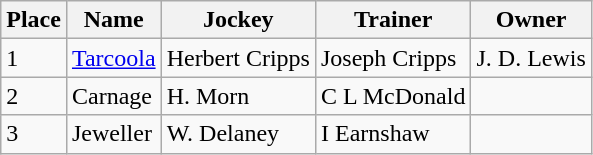<table class="wikitable">
<tr>
<th>Place</th>
<th>Name</th>
<th>Jockey</th>
<th>Trainer</th>
<th>Owner</th>
</tr>
<tr>
<td>1</td>
<td><a href='#'>Tarcoola</a></td>
<td>Herbert Cripps</td>
<td>Joseph Cripps</td>
<td>J. D. Lewis</td>
</tr>
<tr>
<td>2</td>
<td>Carnage</td>
<td>H. Morn</td>
<td>C L McDonald</td>
<td></td>
</tr>
<tr>
<td>3</td>
<td>Jeweller</td>
<td>W. Delaney</td>
<td>I Earnshaw</td>
</tr>
</table>
